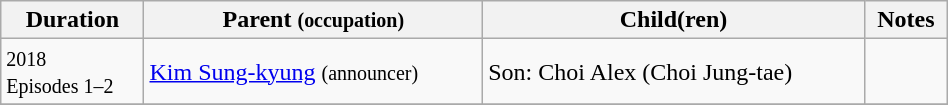<table class="wikitable plainrowheaders" style="width:50%;">
<tr>
<th scope="col"  width:14%;">Duration</th>
<th scope="col"  width:6%;">Parent <small>(occupation)</small></th>
<th scope="col"  width:6%;">Child(ren)</th>
<th scope="col"  width:24%>Notes</th>
</tr>
<tr>
<td><small>2018<br>Episodes 1–2</small></td>
<td><a href='#'>Kim Sung-kyung</a> <small>(announcer)</small></td>
<td>Son: Choi Alex (Choi Jung-tae)</td>
<td></td>
</tr>
<tr>
</tr>
</table>
